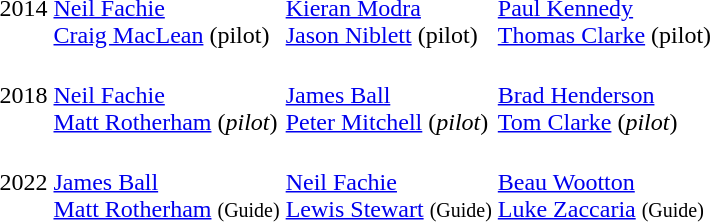<table>
<tr>
<td>2014<br></td>
<td><br><a href='#'>Neil Fachie</a><br><a href='#'>Craig MacLean</a> (pilot)</td>
<td><br><a href='#'>Kieran Modra</a><br><a href='#'>Jason Niblett</a> (pilot)</td>
<td><br><a href='#'>Paul Kennedy</a><br><a href='#'>Thomas Clarke</a> (pilot)</td>
</tr>
<tr>
<td>2018<br></td>
<td><br><a href='#'>Neil Fachie</a><br><a href='#'>Matt Rotherham</a> (<em>pilot</em>)</td>
<td><br><a href='#'>James Ball</a><br><a href='#'>Peter Mitchell</a> (<em>pilot</em>)</td>
<td><br><a href='#'>Brad Henderson</a><br><a href='#'>Tom Clarke</a> (<em>pilot</em>)</td>
</tr>
<tr>
<td>2022<br></td>
<td><br><a href='#'>James Ball</a><br><a href='#'>Matt Rotherham</a> <small>(Guide)</small></td>
<td><br><a href='#'>Neil Fachie</a><br><a href='#'>Lewis Stewart</a> <small>(Guide)</small></td>
<td><br><a href='#'>Beau Wootton</a><br><a href='#'>Luke Zaccaria</a> <small>(Guide)</small></td>
</tr>
</table>
